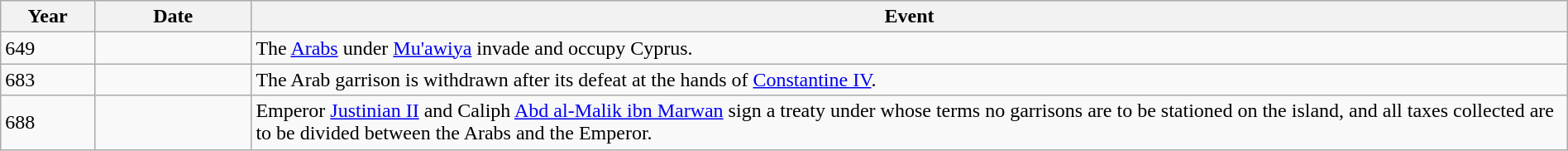<table class="wikitable" width="100%">
<tr>
<th style="width:6%">Year</th>
<th style="width:10%">Date</th>
<th>Event</th>
</tr>
<tr>
<td>649</td>
<td></td>
<td>The <a href='#'>Arabs</a> under <a href='#'>Mu'awiya</a> invade and occupy Cyprus.</td>
</tr>
<tr>
<td>683</td>
<td></td>
<td>The Arab garrison is withdrawn after its defeat at the hands of <a href='#'>Constantine IV</a>.</td>
</tr>
<tr>
<td>688</td>
<td></td>
<td>Emperor <a href='#'>Justinian II</a> and Caliph <a href='#'>Abd al-Malik ibn Marwan</a> sign a treaty under whose terms no garrisons are to be stationed on the island, and all taxes collected are to be divided between the Arabs and the Emperor.</td>
</tr>
</table>
